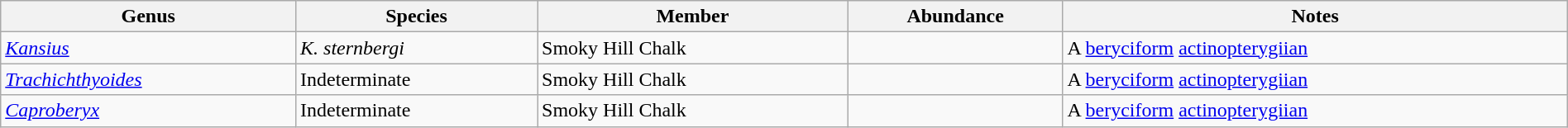<table class="wikitable" style="margin:auto; width:100%;">
<tr>
<th>Genus</th>
<th>Species</th>
<th>Member</th>
<th>Abundance</th>
<th>Notes</th>
</tr>
<tr>
<td><em><a href='#'>Kansius</a></em></td>
<td><em>K. sternbergi</em></td>
<td>Smoky Hill Chalk</td>
<td></td>
<td>A <a href='#'>beryciform</a> <a href='#'>actinopterygiian</a></td>
</tr>
<tr>
<td><em><a href='#'>Trachichthyoides</a></em></td>
<td>Indeterminate</td>
<td>Smoky Hill Chalk</td>
<td></td>
<td>A <a href='#'>beryciform</a> <a href='#'>actinopterygiian</a></td>
</tr>
<tr>
<td><em><a href='#'>Caproberyx</a></em></td>
<td>Indeterminate</td>
<td>Smoky Hill Chalk</td>
<td></td>
<td>A <a href='#'>beryciform</a> <a href='#'>actinopterygiian</a></td>
</tr>
</table>
